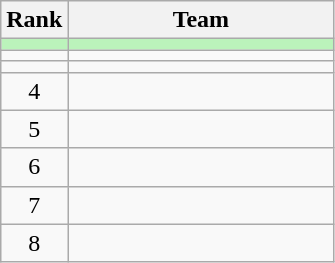<table class="wikitable">
<tr>
<th>Rank</th>
<th style="width:170px;">Team</th>
</tr>
<tr style="background:#bbf3bb;">
<td align=center></td>
<td></td>
</tr>
<tr>
<td align=center></td>
<td></td>
</tr>
<tr>
<td align=center></td>
<td></td>
</tr>
<tr>
<td align=center>4</td>
<td></td>
</tr>
<tr>
<td align=center>5</td>
<td></td>
</tr>
<tr>
<td align=center>6</td>
<td></td>
</tr>
<tr>
<td align=center>7</td>
<td></td>
</tr>
<tr>
<td align=center>8</td>
<td></td>
</tr>
</table>
